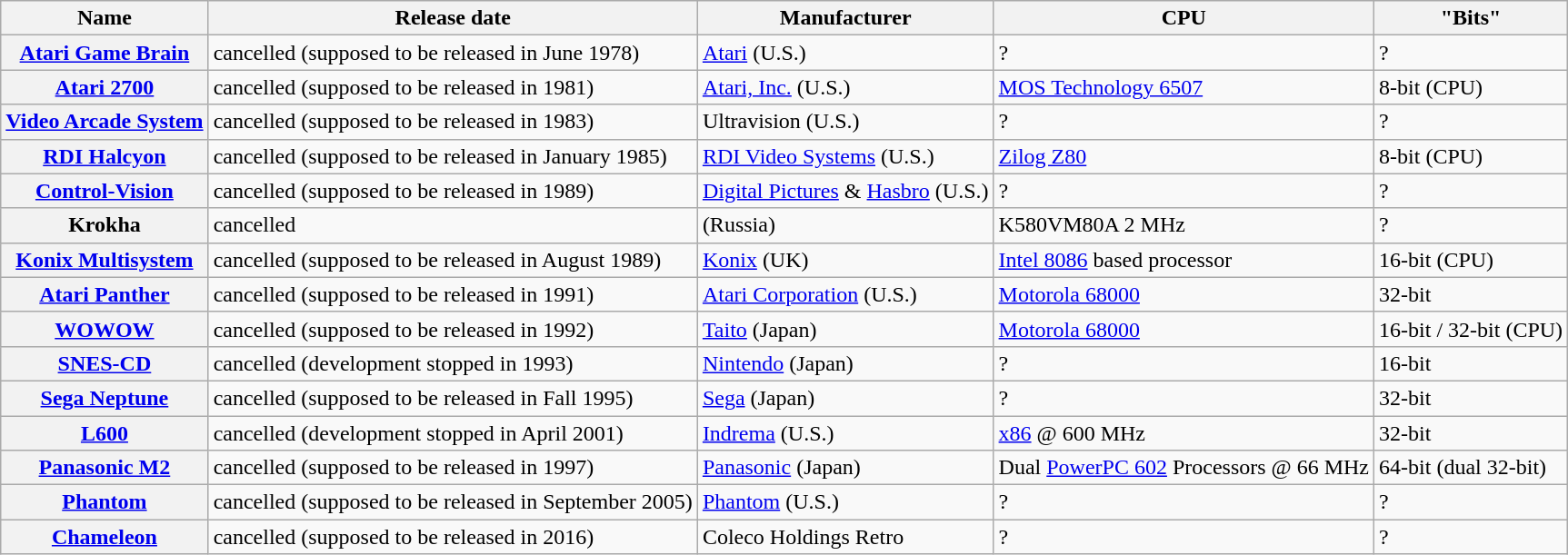<table class="wikitable sortable" id="2genconcanceled">
<tr>
<th>Name</th>
<th>Release date</th>
<th>Manufacturer</th>
<th>CPU</th>
<th>"Bits"</th>
</tr>
<tr>
<th><a href='#'>Atari Game Brain</a></th>
<td>cancelled (supposed to be released in June 1978)</td>
<td><a href='#'>Atari</a> (U.S.)</td>
<td>?</td>
<td>?</td>
</tr>
<tr>
<th><a href='#'>Atari 2700</a></th>
<td>cancelled (supposed to be released in 1981)</td>
<td><a href='#'>Atari, Inc.</a> (U.S.)</td>
<td><a href='#'>MOS Technology 6507</a></td>
<td>8-bit (CPU)</td>
</tr>
<tr>
<th scope="row"><a href='#'>Video Arcade System</a></th>
<td>cancelled (supposed to be released in 1983)</td>
<td>Ultravision (U.S.)</td>
<td>?</td>
<td>?</td>
</tr>
<tr>
<th scope="row"><a href='#'>RDI Halcyon</a></th>
<td>cancelled (supposed to be released in January 1985)</td>
<td><a href='#'>RDI Video Systems</a> (U.S.)</td>
<td><a href='#'>Zilog Z80</a></td>
<td>8-bit (CPU)</td>
</tr>
<tr>
<th scope="row"><a href='#'>Control-Vision</a></th>
<td>cancelled (supposed to be released in 1989)</td>
<td><a href='#'>Digital Pictures</a> & <a href='#'>Hasbro</a> (U.S.)</td>
<td>?</td>
<td>?</td>
</tr>
<tr>
<th scope="row">Krokha</th>
<td>cancelled</td>
<td>(Russia)</td>
<td>K580VM80A 2 MHz</td>
<td>?</td>
</tr>
<tr>
<th scope="row"><a href='#'>Konix Multisystem</a></th>
<td>cancelled (supposed to be released in August 1989)</td>
<td><a href='#'>Konix</a> (UK)</td>
<td><a href='#'>Intel 8086</a> based processor</td>
<td>16-bit (CPU)</td>
</tr>
<tr>
<th scope="row"><a href='#'>Atari Panther</a></th>
<td>cancelled (supposed to be released in 1991)</td>
<td><a href='#'>Atari Corporation</a> (U.S.)</td>
<td><a href='#'>Motorola 68000</a></td>
<td>32-bit</td>
</tr>
<tr>
<th scope="row"><a href='#'>WOWOW</a></th>
<td>cancelled (supposed to be released in 1992)</td>
<td><a href='#'>Taito</a> (Japan)</td>
<td><a href='#'>Motorola 68000</a></td>
<td>16-bit / 32-bit (CPU)</td>
</tr>
<tr>
<th scope="row"><a href='#'>SNES-CD</a></th>
<td>cancelled (development stopped in 1993)</td>
<td><a href='#'>Nintendo</a> (Japan)</td>
<td>?</td>
<td>16-bit</td>
</tr>
<tr>
<th><a href='#'>Sega Neptune</a></th>
<td>cancelled (supposed to be released in Fall 1995)</td>
<td><a href='#'>Sega</a> (Japan)</td>
<td>?</td>
<td>32-bit</td>
</tr>
<tr>
<th scope="row"><a href='#'>L600</a></th>
<td>cancelled (development stopped in April 2001)</td>
<td><a href='#'>Indrema</a> (U.S.)</td>
<td><a href='#'>x86</a> @ 600 MHz</td>
<td>32-bit</td>
</tr>
<tr>
<th scope="row"><a href='#'>Panasonic M2</a></th>
<td>cancelled (supposed to be released in 1997)</td>
<td><a href='#'>Panasonic</a> (Japan)</td>
<td>Dual <a href='#'>PowerPC 602</a> Processors @ 66 MHz</td>
<td>64-bit (dual 32-bit)</td>
</tr>
<tr>
<th scope="row"><a href='#'>Phantom</a></th>
<td>cancelled (supposed to be released in September 2005)</td>
<td><a href='#'>Phantom</a> (U.S.)</td>
<td>?</td>
<td>?</td>
</tr>
<tr>
<th><a href='#'>Chameleon</a></th>
<td>cancelled (supposed to be released in 2016)</td>
<td>Coleco Holdings Retro</td>
<td>?</td>
<td>?</td>
</tr>
</table>
